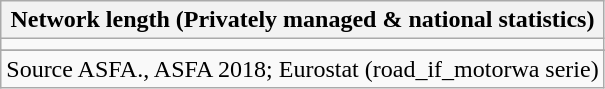<table class="wikitable">
<tr>
<th>Network length (Privately managed & national statistics)</th>
</tr>
<tr>
<td></td>
</tr>
<tr>
</tr>
<tr>
<td colspan = "2">Source ASFA., ASFA 2018; Eurostat (road_if_motorwa serie)</td>
</tr>
</table>
